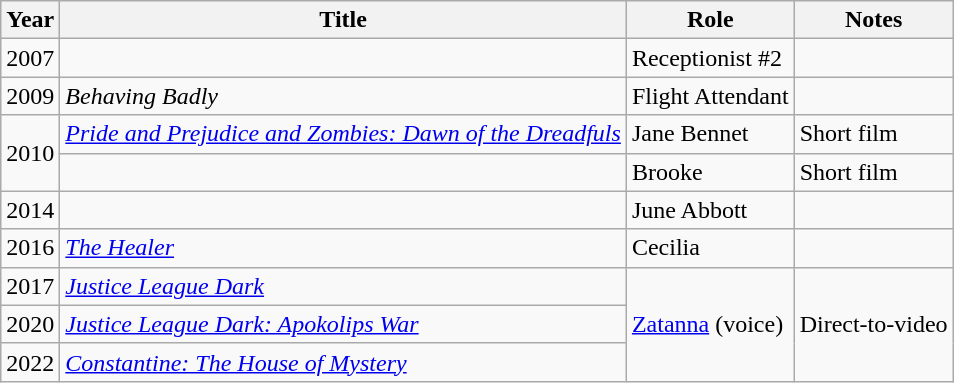<table class="wikitable sortable">
<tr>
<th>Year</th>
<th>Title</th>
<th>Role</th>
<th class="unsortable">Notes</th>
</tr>
<tr>
<td>2007</td>
<td><em></em></td>
<td>Receptionist #2</td>
<td></td>
</tr>
<tr>
<td>2009</td>
<td><em>Behaving Badly</em></td>
<td>Flight Attendant</td>
<td></td>
</tr>
<tr>
<td rowspan="2">2010</td>
<td><em><a href='#'>Pride and Prejudice and Zombies: Dawn of the Dreadfuls</a></em></td>
<td>Jane Bennet</td>
<td>Short film</td>
</tr>
<tr>
<td><em></em></td>
<td>Brooke</td>
<td>Short film</td>
</tr>
<tr>
<td>2014</td>
<td><em></em></td>
<td>June Abbott</td>
<td></td>
</tr>
<tr>
<td>2016</td>
<td><em><a href='#'>The Healer</a></em></td>
<td>Cecilia</td>
<td></td>
</tr>
<tr>
<td>2017</td>
<td><em><a href='#'>Justice League Dark</a></em></td>
<td rowspan="3"><a href='#'>Zatanna</a> (voice)</td>
<td rowspan="3">Direct-to-video</td>
</tr>
<tr>
<td>2020</td>
<td><em><a href='#'>Justice League Dark: Apokolips War</a></em></td>
</tr>
<tr>
<td>2022</td>
<td><em><a href='#'>Constantine: The House of Mystery</a></em></td>
</tr>
</table>
